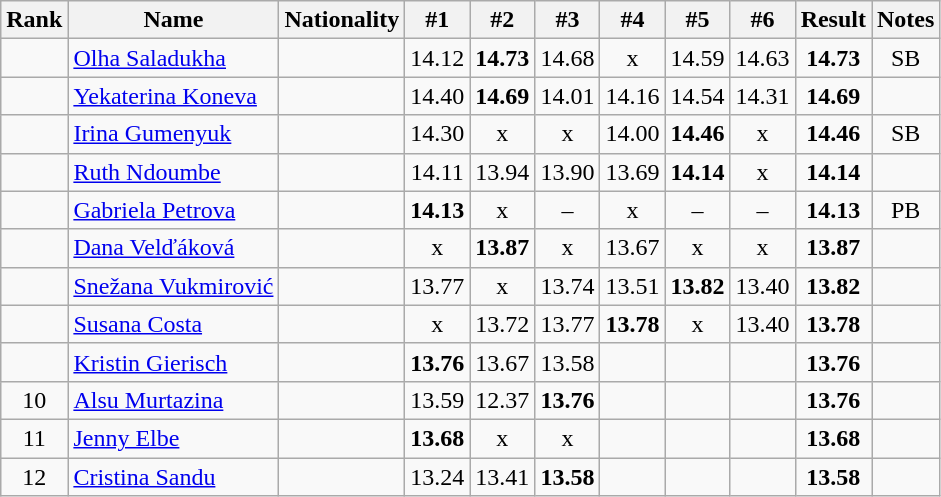<table class="wikitable sortable" style="text-align:center">
<tr>
<th>Rank</th>
<th>Name</th>
<th>Nationality</th>
<th>#1</th>
<th>#2</th>
<th>#3</th>
<th>#4</th>
<th>#5</th>
<th>#6</th>
<th>Result</th>
<th>Notes</th>
</tr>
<tr>
<td></td>
<td align=left><a href='#'>Olha Saladukha</a></td>
<td align=left></td>
<td>14.12</td>
<td><strong>14.73</strong></td>
<td>14.68</td>
<td>x</td>
<td>14.59</td>
<td>14.63</td>
<td><strong>14.73</strong></td>
<td>SB</td>
</tr>
<tr>
<td></td>
<td align=left><a href='#'>Yekaterina Koneva</a></td>
<td align=left></td>
<td>14.40</td>
<td><strong>14.69</strong></td>
<td>14.01</td>
<td>14.16</td>
<td>14.54</td>
<td>14.31</td>
<td><strong>14.69</strong></td>
<td></td>
</tr>
<tr>
<td></td>
<td align=left><a href='#'>Irina Gumenyuk</a></td>
<td align=left></td>
<td>14.30</td>
<td>x</td>
<td>x</td>
<td>14.00</td>
<td><strong>14.46</strong></td>
<td>x</td>
<td><strong>14.46</strong></td>
<td>SB</td>
</tr>
<tr>
<td></td>
<td align=left><a href='#'>Ruth Ndoumbe</a></td>
<td align=left></td>
<td>14.11</td>
<td>13.94</td>
<td>13.90</td>
<td>13.69</td>
<td><strong>14.14</strong></td>
<td>x</td>
<td><strong>14.14</strong></td>
<td></td>
</tr>
<tr>
<td></td>
<td align=left><a href='#'>Gabriela Petrova</a></td>
<td align=left></td>
<td><strong>14.13</strong></td>
<td>x</td>
<td>–</td>
<td>x</td>
<td>–</td>
<td>–</td>
<td><strong>14.13</strong></td>
<td>PB</td>
</tr>
<tr>
<td></td>
<td align=left><a href='#'>Dana Velďáková</a></td>
<td align=left></td>
<td>x</td>
<td><strong>13.87</strong></td>
<td>x</td>
<td>13.67</td>
<td>x</td>
<td>x</td>
<td><strong>13.87</strong></td>
<td></td>
</tr>
<tr>
<td></td>
<td align=left><a href='#'>Snežana Vukmirović</a></td>
<td align=left></td>
<td>13.77</td>
<td>x</td>
<td>13.74</td>
<td>13.51</td>
<td><strong>13.82</strong></td>
<td>13.40</td>
<td><strong>13.82</strong></td>
<td></td>
</tr>
<tr>
<td></td>
<td align=left><a href='#'>Susana Costa</a></td>
<td align=left></td>
<td>x</td>
<td>13.72</td>
<td>13.77</td>
<td><strong>13.78</strong></td>
<td>x</td>
<td>13.40</td>
<td><strong>13.78</strong></td>
<td></td>
</tr>
<tr>
<td></td>
<td align=left><a href='#'>Kristin Gierisch</a></td>
<td align=left></td>
<td><strong>13.76</strong></td>
<td>13.67</td>
<td>13.58</td>
<td></td>
<td></td>
<td></td>
<td><strong>13.76</strong></td>
<td></td>
</tr>
<tr>
<td>10</td>
<td align=left><a href='#'>Alsu Murtazina</a></td>
<td align=left></td>
<td>13.59</td>
<td>12.37</td>
<td><strong>13.76</strong></td>
<td></td>
<td></td>
<td></td>
<td><strong>13.76</strong></td>
<td></td>
</tr>
<tr>
<td>11</td>
<td align=left><a href='#'>Jenny Elbe</a></td>
<td align=left></td>
<td><strong>13.68</strong></td>
<td>x</td>
<td>x</td>
<td></td>
<td></td>
<td></td>
<td><strong>13.68</strong></td>
<td></td>
</tr>
<tr>
<td>12</td>
<td align=left><a href='#'>Cristina Sandu</a></td>
<td align=left></td>
<td>13.24</td>
<td>13.41</td>
<td><strong>13.58</strong></td>
<td></td>
<td></td>
<td></td>
<td><strong>13.58</strong></td>
<td></td>
</tr>
</table>
